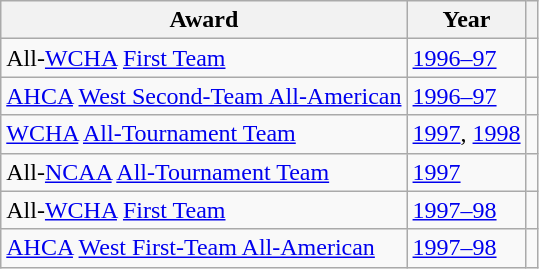<table class="wikitable">
<tr>
<th>Award</th>
<th>Year</th>
<th></th>
</tr>
<tr>
<td>All-<a href='#'>WCHA</a> <a href='#'>First Team</a></td>
<td><a href='#'>1996–97</a></td>
<td></td>
</tr>
<tr>
<td><a href='#'>AHCA</a> <a href='#'>West Second-Team All-American</a></td>
<td><a href='#'>1996–97</a></td>
<td></td>
</tr>
<tr>
<td><a href='#'>WCHA</a> <a href='#'>All-Tournament Team</a></td>
<td><a href='#'>1997</a>, <a href='#'>1998</a></td>
<td></td>
</tr>
<tr>
<td>All-<a href='#'>NCAA</a> <a href='#'>All-Tournament Team</a></td>
<td><a href='#'>1997</a></td>
<td></td>
</tr>
<tr>
<td>All-<a href='#'>WCHA</a> <a href='#'>First Team</a></td>
<td><a href='#'>1997–98</a></td>
<td></td>
</tr>
<tr>
<td><a href='#'>AHCA</a> <a href='#'>West First-Team All-American</a></td>
<td><a href='#'>1997–98</a></td>
<td></td>
</tr>
</table>
